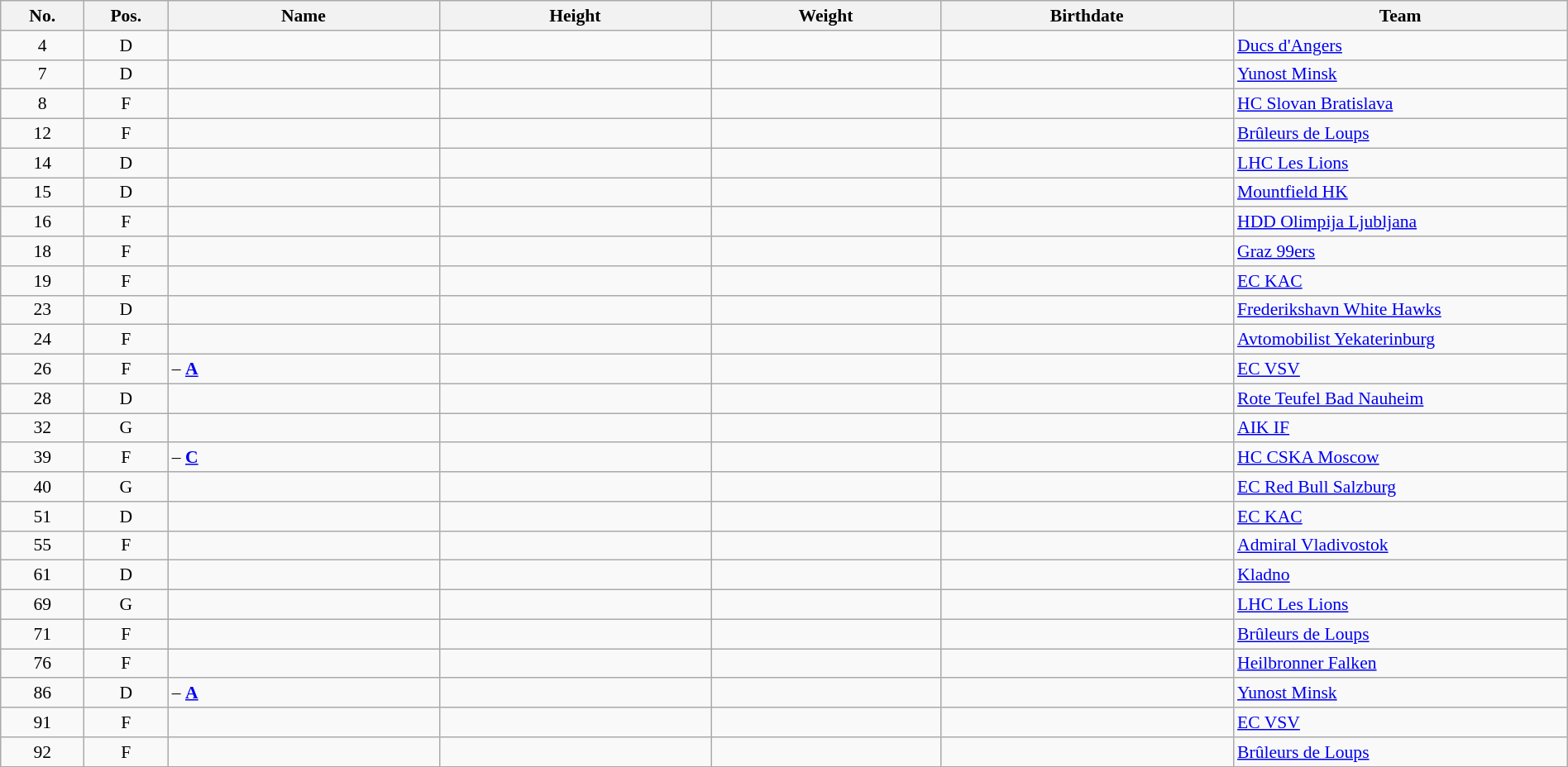<table class="wikitable sortable" style="width:100%; font-size:90%; text-align:center;">
<tr>
<th style="width:  4%;">No.</th>
<th style="width:  4%;">Pos.</th>
<th style="width: 13%;">Name</th>
<th style="width: 13%;">Height</th>
<th style="width: 11%;">Weight</th>
<th style="width: 14%;">Birthdate</th>
<th style="width: 16%;">Team</th>
</tr>
<tr>
<td>4</td>
<td>D</td>
<td align=left></td>
<td></td>
<td></td>
<td></td>
<td style="text-align:left;"> <a href='#'>Ducs d'Angers</a></td>
</tr>
<tr>
<td>7</td>
<td>D</td>
<td align=left></td>
<td></td>
<td></td>
<td></td>
<td style="text-align:left;"> <a href='#'>Yunost Minsk</a></td>
</tr>
<tr>
<td>8</td>
<td>F</td>
<td align=left></td>
<td></td>
<td></td>
<td></td>
<td style="text-align:left;"> <a href='#'>HC Slovan Bratislava</a></td>
</tr>
<tr>
<td>12</td>
<td>F</td>
<td align=left></td>
<td></td>
<td></td>
<td></td>
<td style="text-align:left;"> <a href='#'>Brûleurs de Loups</a></td>
</tr>
<tr>
<td>14</td>
<td>D</td>
<td align=left></td>
<td></td>
<td></td>
<td></td>
<td align="left"> <a href='#'>LHC Les Lions</a></td>
</tr>
<tr>
<td>15</td>
<td>D</td>
<td align=left></td>
<td></td>
<td></td>
<td></td>
<td style="text-align:left;"> <a href='#'>Mountfield HK</a></td>
</tr>
<tr>
<td>16</td>
<td>F</td>
<td align=left></td>
<td></td>
<td></td>
<td></td>
<td style="text-align:left;"> <a href='#'>HDD Olimpija Ljubljana</a></td>
</tr>
<tr>
<td>18</td>
<td>F</td>
<td align=left></td>
<td></td>
<td></td>
<td></td>
<td style="text-align:left;"> <a href='#'>Graz 99ers</a></td>
</tr>
<tr>
<td>19</td>
<td>F</td>
<td align=left></td>
<td></td>
<td></td>
<td></td>
<td style="text-align:left;"> <a href='#'>EC KAC</a></td>
</tr>
<tr>
<td>23</td>
<td>D</td>
<td align=left></td>
<td></td>
<td></td>
<td></td>
<td style="text-align:left;"> <a href='#'>Frederikshavn White Hawks</a></td>
</tr>
<tr>
<td>24</td>
<td>F</td>
<td align=left></td>
<td></td>
<td></td>
<td></td>
<td style="text-align:left;"> <a href='#'>Avtomobilist Yekaterinburg</a></td>
</tr>
<tr>
<td>26</td>
<td>F</td>
<td align=left> – <strong><a href='#'>A</a></strong></td>
<td></td>
<td></td>
<td></td>
<td style="text-align:left;"> <a href='#'>EC VSV</a></td>
</tr>
<tr>
<td>28</td>
<td>D</td>
<td align=left></td>
<td></td>
<td></td>
<td></td>
<td style="text-align:left;"> <a href='#'>Rote Teufel Bad Nauheim</a></td>
</tr>
<tr>
<td>32</td>
<td>G</td>
<td align=left></td>
<td></td>
<td></td>
<td></td>
<td style="text-align:left;"> <a href='#'>AIK IF</a></td>
</tr>
<tr>
<td>39</td>
<td>F</td>
<td align=left> – <strong><a href='#'>C</a></strong></td>
<td></td>
<td></td>
<td></td>
<td style="text-align:left;"> <a href='#'>HC CSKA Moscow</a></td>
</tr>
<tr>
<td>40</td>
<td>G</td>
<td align=left></td>
<td></td>
<td></td>
<td></td>
<td style="text-align:left;"> <a href='#'>EC Red Bull Salzburg</a></td>
</tr>
<tr>
<td>51</td>
<td>D</td>
<td align=left></td>
<td></td>
<td></td>
<td></td>
<td style="text-align:left;"> <a href='#'>EC KAC</a></td>
</tr>
<tr>
<td>55</td>
<td>F</td>
<td align=left></td>
<td></td>
<td></td>
<td></td>
<td style="text-align:left;"> <a href='#'>Admiral Vladivostok</a></td>
</tr>
<tr>
<td>61</td>
<td>D</td>
<td align=left></td>
<td></td>
<td></td>
<td></td>
<td style="text-align:left;"> <a href='#'>Kladno</a></td>
</tr>
<tr>
<td>69</td>
<td>G</td>
<td align=left></td>
<td></td>
<td></td>
<td></td>
<td align="left"> <a href='#'>LHC Les Lions</a></td>
</tr>
<tr>
<td>71</td>
<td>F</td>
<td align=left></td>
<td></td>
<td></td>
<td></td>
<td style="text-align:left;"> <a href='#'>Brûleurs de Loups</a></td>
</tr>
<tr>
<td>76</td>
<td>F</td>
<td align=left></td>
<td></td>
<td></td>
<td></td>
<td style="text-align:left;"> <a href='#'>Heilbronner Falken</a></td>
</tr>
<tr>
<td>86</td>
<td>D</td>
<td align=left> – <strong><a href='#'>A</a></strong></td>
<td></td>
<td></td>
<td></td>
<td style="text-align:left;"> <a href='#'>Yunost Minsk</a></td>
</tr>
<tr>
<td>91</td>
<td>F</td>
<td align=left></td>
<td></td>
<td></td>
<td></td>
<td style="text-align:left;"> <a href='#'>EC VSV</a></td>
</tr>
<tr>
<td>92</td>
<td>F</td>
<td align=left></td>
<td></td>
<td></td>
<td></td>
<td style="text-align:left;"> <a href='#'>Brûleurs de Loups</a></td>
</tr>
</table>
